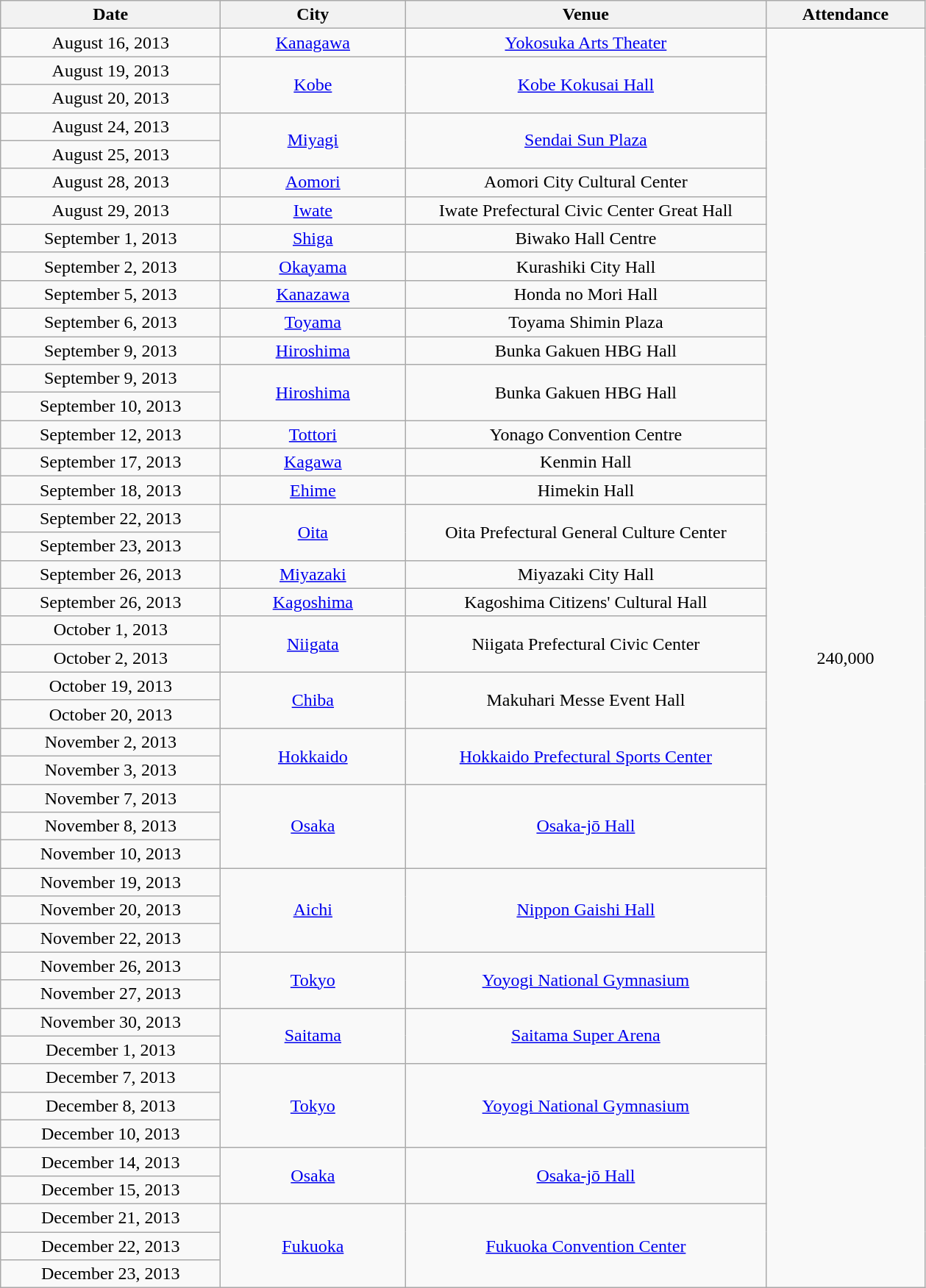<table class="wikitable" style="text-align:center;">
<tr>
<th scope="col" style="width:12em;">Date</th>
<th scope="col" style="width:10em;">City</th>
<th scope="col" style="width:20em;">Venue</th>
<th scope="col" style="width:8.5em;">Attendance</th>
</tr>
<tr>
<td>August 16, 2013</td>
<td><a href='#'>Kanagawa</a></td>
<td><a href='#'>Yokosuka Arts Theater</a></td>
<td rowspan="45">240,000</td>
</tr>
<tr>
<td>August 19, 2013</td>
<td rowspan="2"><a href='#'>Kobe</a></td>
<td rowspan="2"><a href='#'>Kobe Kokusai Hall</a></td>
</tr>
<tr>
<td>August 20, 2013</td>
</tr>
<tr>
<td>August 24, 2013</td>
<td rowspan="2"><a href='#'>Miyagi</a></td>
<td rowspan="2"><a href='#'>Sendai Sun Plaza</a></td>
</tr>
<tr>
<td>August 25, 2013</td>
</tr>
<tr>
<td>August 28, 2013</td>
<td><a href='#'>Aomori</a></td>
<td>Aomori City Cultural Center</td>
</tr>
<tr>
<td>August 29, 2013</td>
<td><a href='#'>Iwate</a></td>
<td>Iwate Prefectural Civic Center Great Hall</td>
</tr>
<tr>
<td>September 1, 2013</td>
<td><a href='#'>Shiga</a></td>
<td>Biwako Hall Centre</td>
</tr>
<tr>
<td>September 2, 2013</td>
<td><a href='#'>Okayama</a></td>
<td>Kurashiki City Hall</td>
</tr>
<tr>
<td>September 5, 2013</td>
<td><a href='#'>Kanazawa</a></td>
<td>Honda no Mori Hall</td>
</tr>
<tr>
<td>September 6, 2013</td>
<td><a href='#'>Toyama</a></td>
<td>Toyama Shimin Plaza</td>
</tr>
<tr>
<td>September 9, 2013</td>
<td><a href='#'>Hiroshima</a></td>
<td>Bunka Gakuen HBG Hall</td>
</tr>
<tr>
<td>September 9, 2013</td>
<td rowspan="2"><a href='#'>Hiroshima</a></td>
<td rowspan="2">Bunka Gakuen HBG Hall</td>
</tr>
<tr>
<td>September 10, 2013</td>
</tr>
<tr>
<td>September 12, 2013</td>
<td><a href='#'>Tottori</a></td>
<td>Yonago Convention Centre</td>
</tr>
<tr>
<td>September 17, 2013</td>
<td><a href='#'>Kagawa</a></td>
<td>Kenmin Hall</td>
</tr>
<tr>
<td>September 18, 2013</td>
<td><a href='#'>Ehime</a></td>
<td>Himekin Hall</td>
</tr>
<tr>
<td>September 22, 2013</td>
<td rowspan="2"><a href='#'>Oita</a></td>
<td rowspan="2">Oita Prefectural General Culture Center</td>
</tr>
<tr>
<td>September 23, 2013</td>
</tr>
<tr>
<td>September 26, 2013</td>
<td><a href='#'>Miyazaki</a></td>
<td>Miyazaki City Hall</td>
</tr>
<tr>
<td>September 26, 2013</td>
<td><a href='#'>Kagoshima</a></td>
<td>Kagoshima Citizens' Cultural Hall</td>
</tr>
<tr>
<td>October 1, 2013</td>
<td rowspan="2"><a href='#'>Niigata</a></td>
<td rowspan="2">Niigata Prefectural Civic Center</td>
</tr>
<tr>
<td>October 2, 2013</td>
</tr>
<tr>
<td>October 19, 2013</td>
<td rowspan="2"><a href='#'>Chiba</a></td>
<td rowspan="2">Makuhari Messe Event Hall</td>
</tr>
<tr>
<td>October 20, 2013</td>
</tr>
<tr>
<td>November 2, 2013</td>
<td rowspan="2"><a href='#'>Hokkaido</a></td>
<td rowspan="2"><a href='#'>Hokkaido Prefectural Sports Center</a></td>
</tr>
<tr>
<td>November 3, 2013</td>
</tr>
<tr>
<td>November 7, 2013</td>
<td rowspan="3"><a href='#'>Osaka</a></td>
<td rowspan="3"><a href='#'>Osaka-jō Hall</a></td>
</tr>
<tr>
<td>November 8, 2013</td>
</tr>
<tr>
<td>November 10, 2013</td>
</tr>
<tr>
<td>November 19, 2013</td>
<td rowspan="3"><a href='#'>Aichi</a></td>
<td rowspan="3"><a href='#'>Nippon Gaishi Hall</a></td>
</tr>
<tr>
<td>November 20, 2013</td>
</tr>
<tr>
<td>November 22, 2013</td>
</tr>
<tr>
<td>November 26, 2013</td>
<td rowspan="2"><a href='#'>Tokyo</a></td>
<td rowspan="2"><a href='#'>Yoyogi National Gymnasium</a></td>
</tr>
<tr>
<td>November 27, 2013</td>
</tr>
<tr>
<td>November 30, 2013</td>
<td rowspan="2"><a href='#'>Saitama</a></td>
<td rowspan="2"><a href='#'>Saitama Super Arena</a></td>
</tr>
<tr>
<td>December 1, 2013</td>
</tr>
<tr>
<td>December 7, 2013</td>
<td rowspan="3"><a href='#'>Tokyo</a></td>
<td rowspan="3"><a href='#'>Yoyogi National Gymnasium</a></td>
</tr>
<tr>
<td>December 8, 2013</td>
</tr>
<tr>
<td>December 10, 2013</td>
</tr>
<tr>
<td>December 14, 2013</td>
<td rowspan="2"><a href='#'>Osaka</a></td>
<td rowspan="2"><a href='#'>Osaka-jō Hall</a></td>
</tr>
<tr>
<td>December 15, 2013</td>
</tr>
<tr>
<td>December 21, 2013</td>
<td rowspan="3"><a href='#'>Fukuoka</a></td>
<td rowspan="3"><a href='#'>Fukuoka Convention Center</a></td>
</tr>
<tr>
<td>December 22, 2013</td>
</tr>
<tr>
<td>December 23, 2013</td>
</tr>
</table>
